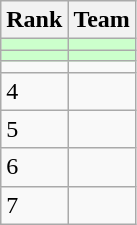<table class="wikitable">
<tr>
<th>Rank</th>
<th>Team</th>
</tr>
<tr bgcolor="#ccffcc">
<td></td>
<td></td>
</tr>
<tr bgcolor="#ccffcc">
<td></td>
<td></td>
</tr>
<tr>
<td></td>
<td></td>
</tr>
<tr>
<td>4</td>
<td></td>
</tr>
<tr>
<td>5</td>
<td></td>
</tr>
<tr>
<td>6</td>
<td></td>
</tr>
<tr>
<td>7</td>
<td></td>
</tr>
</table>
